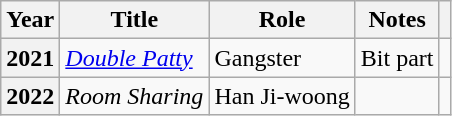<table class="wikitable plainrowheaders sortable">
<tr>
<th scope="col">Year</th>
<th scope="col">Title</th>
<th scope="col">Role</th>
<th scope="col">Notes</th>
<th scope="col" class="unsortable"></th>
</tr>
<tr>
<th scope="row">2021</th>
<td><em><a href='#'>Double Patty</a></em></td>
<td>Gangster</td>
<td>Bit part</td>
<td style="text-align:center"></td>
</tr>
<tr>
<th scope="row">2022</th>
<td><em>Room Sharing</em></td>
<td>Han Ji-woong</td>
<td></td>
<td style="text-align:center"></td>
</tr>
</table>
